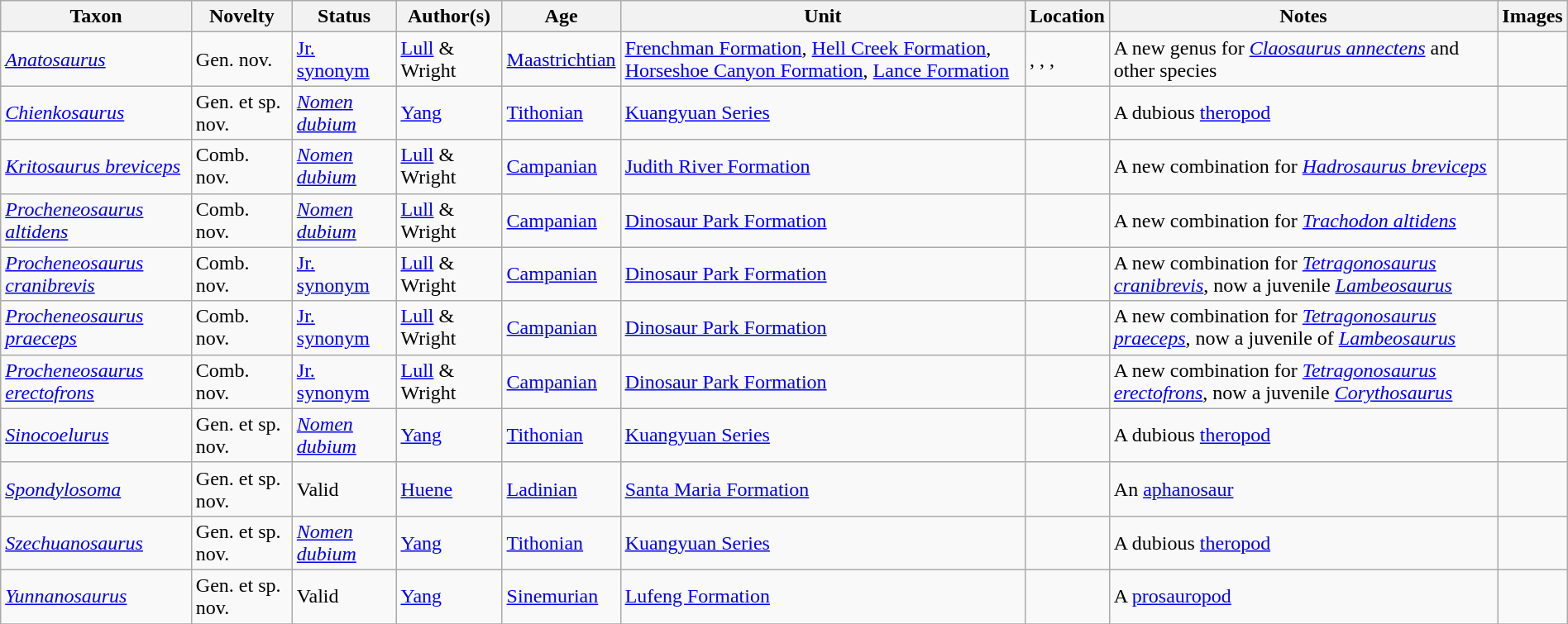<table class="wikitable sortable" align="center" width="100%">
<tr>
<th>Taxon</th>
<th>Novelty</th>
<th>Status</th>
<th>Author(s)</th>
<th>Age</th>
<th>Unit</th>
<th>Location</th>
<th>Notes</th>
<th>Images</th>
</tr>
<tr>
<td><em><a href='#'>Anatosaurus</a></em></td>
<td>Gen. nov.</td>
<td><a href='#'>Jr. synonym</a></td>
<td><a href='#'>Lull</a> & Wright</td>
<td><a href='#'>Maastrichtian</a></td>
<td><a href='#'>Frenchman Formation</a>, <a href='#'>Hell Creek Formation</a>, <a href='#'>Horseshoe Canyon Formation</a>, <a href='#'>Lance Formation</a></td>
<td>, , , </td>
<td>A new genus for <em><a href='#'>Claosaurus annectens</a></em> and other species</td>
<td></td>
</tr>
<tr>
<td><em><a href='#'>Chienkosaurus</a></em></td>
<td>Gen. et sp. nov.</td>
<td><em><a href='#'>Nomen dubium</a></em></td>
<td><a href='#'>Yang</a></td>
<td><a href='#'>Tithonian</a></td>
<td><a href='#'>Kuangyuan Series</a></td>
<td></td>
<td>A dubious <a href='#'>theropod</a></td>
<td></td>
</tr>
<tr>
<td><em><a href='#'>Kritosaurus breviceps</a></em></td>
<td>Comb. nov.</td>
<td><em><a href='#'>Nomen dubium</a></em></td>
<td><a href='#'>Lull</a> & Wright</td>
<td><a href='#'>Campanian</a></td>
<td><a href='#'>Judith River Formation</a></td>
<td></td>
<td>A new combination for <em><a href='#'>Hadrosaurus breviceps</a></em></td>
<td></td>
</tr>
<tr>
<td><em><a href='#'>Procheneosaurus altidens</a></em></td>
<td>Comb. nov.</td>
<td><em><a href='#'>Nomen dubium</a></em></td>
<td><a href='#'>Lull</a> & Wright</td>
<td><a href='#'>Campanian</a></td>
<td><a href='#'>Dinosaur Park Formation</a></td>
<td></td>
<td>A new combination for <em><a href='#'>Trachodon altidens</a></em></td>
<td></td>
</tr>
<tr>
<td><em><a href='#'>Procheneosaurus cranibrevis</a></em></td>
<td>Comb. nov.</td>
<td><a href='#'>Jr. synonym</a></td>
<td><a href='#'>Lull</a> & Wright</td>
<td><a href='#'>Campanian</a></td>
<td><a href='#'>Dinosaur Park Formation</a></td>
<td></td>
<td>A new combination for <em><a href='#'>Tetragonosaurus cranibrevis</a></em>, now a juvenile <em><a href='#'>Lambeosaurus</a></em></td>
<td></td>
</tr>
<tr>
<td><em><a href='#'>Procheneosaurus praeceps</a></em></td>
<td>Comb. nov.</td>
<td><a href='#'>Jr. synonym</a></td>
<td><a href='#'>Lull</a> & Wright</td>
<td><a href='#'>Campanian</a></td>
<td><a href='#'>Dinosaur Park Formation</a></td>
<td></td>
<td>A new combination for <em><a href='#'>Tetragonosaurus praeceps</a></em>, now a juvenile of <em><a href='#'>Lambeosaurus</a></em></td>
<td></td>
</tr>
<tr>
<td><em><a href='#'>Procheneosaurus erectofrons</a></em></td>
<td>Comb. nov.</td>
<td><a href='#'>Jr. synonym</a></td>
<td><a href='#'>Lull</a> & Wright</td>
<td><a href='#'>Campanian</a></td>
<td><a href='#'>Dinosaur Park Formation</a></td>
<td></td>
<td>A new combination for <em><a href='#'>Tetragonosaurus erectofrons</a></em>, now a juvenile <em><a href='#'>Corythosaurus</a></em></td>
<td></td>
</tr>
<tr>
<td><em><a href='#'>Sinocoelurus</a></em></td>
<td>Gen. et sp. nov.</td>
<td><em><a href='#'>Nomen dubium</a></em></td>
<td><a href='#'>Yang</a></td>
<td><a href='#'>Tithonian</a></td>
<td><a href='#'>Kuangyuan Series</a></td>
<td></td>
<td>A dubious <a href='#'>theropod</a></td>
<td></td>
</tr>
<tr>
<td><em><a href='#'>Spondylosoma</a></em></td>
<td>Gen. et sp. nov.</td>
<td>Valid</td>
<td><a href='#'>Huene</a></td>
<td><a href='#'>Ladinian</a></td>
<td><a href='#'>Santa Maria Formation</a></td>
<td></td>
<td>An <a href='#'>aphanosaur</a></td>
<td></td>
</tr>
<tr>
<td><em><a href='#'>Szechuanosaurus</a></em></td>
<td>Gen. et sp. nov.</td>
<td><em><a href='#'>Nomen dubium</a></em></td>
<td><a href='#'>Yang</a></td>
<td><a href='#'>Tithonian</a></td>
<td><a href='#'>Kuangyuan Series</a></td>
<td></td>
<td>A dubious <a href='#'>theropod</a></td>
<td></td>
</tr>
<tr>
<td><em><a href='#'>Yunnanosaurus</a></em></td>
<td>Gen. et sp. nov.</td>
<td>Valid</td>
<td><a href='#'>Yang</a></td>
<td><a href='#'>Sinemurian</a></td>
<td><a href='#'>Lufeng Formation</a></td>
<td></td>
<td>A <a href='#'>prosauropod</a></td>
<td></td>
</tr>
<tr>
</tr>
</table>
